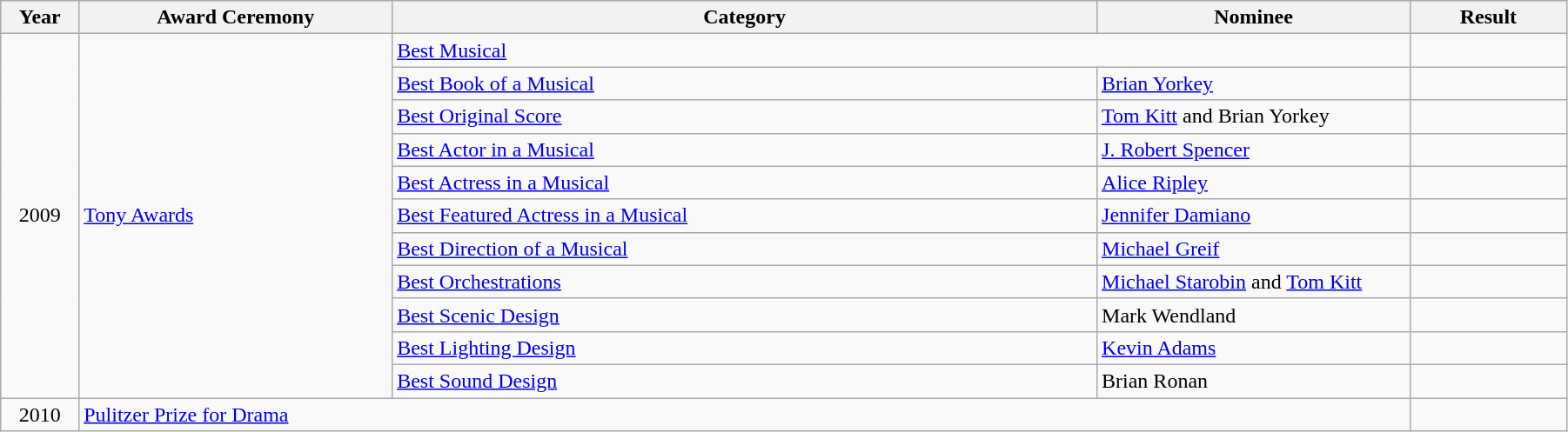<table class="wikitable" width="95%">
<tr>
<th width="5%">Year</th>
<th width="20%">Award Ceremony</th>
<th width="45%">Category</th>
<th width="20%">Nominee</th>
<th width="10%">Result</th>
</tr>
<tr>
<td rowspan="11" align="center">2009</td>
<td rowspan="11"><a href='#'>Tony Awards</a></td>
<td colspan="2"><a href='#'>Best Musical</a></td>
<td></td>
</tr>
<tr>
<td><a href='#'>Best Book of a Musical</a></td>
<td><a href='#'>Brian Yorkey</a></td>
<td></td>
</tr>
<tr>
<td><a href='#'>Best Original Score</a></td>
<td><a href='#'>Tom Kitt</a> and Brian Yorkey</td>
<td></td>
</tr>
<tr>
<td><a href='#'>Best Actor in a Musical</a></td>
<td><a href='#'>J. Robert Spencer</a></td>
<td></td>
</tr>
<tr>
<td><a href='#'>Best Actress in a Musical</a></td>
<td><a href='#'>Alice Ripley</a></td>
<td></td>
</tr>
<tr>
<td><a href='#'>Best Featured Actress in a Musical</a></td>
<td><a href='#'>Jennifer Damiano</a></td>
<td></td>
</tr>
<tr>
<td><a href='#'>Best Direction of a Musical</a></td>
<td><a href='#'>Michael Greif</a></td>
<td></td>
</tr>
<tr>
<td><a href='#'>Best Orchestrations</a></td>
<td><a href='#'>Michael Starobin</a> and <a href='#'>Tom Kitt</a></td>
<td></td>
</tr>
<tr>
<td><a href='#'>Best Scenic Design</a></td>
<td>Mark Wendland</td>
<td></td>
</tr>
<tr>
<td><a href='#'>Best Lighting Design</a></td>
<td><a href='#'>Kevin Adams</a></td>
<td></td>
</tr>
<tr>
<td><a href='#'>Best Sound Design</a></td>
<td>Brian Ronan</td>
<td></td>
</tr>
<tr>
<td rowspan="1" align="center">2010</td>
<td colspan="3"><a href='#'>Pulitzer Prize for Drama</a></td>
<td></td>
</tr>
</table>
